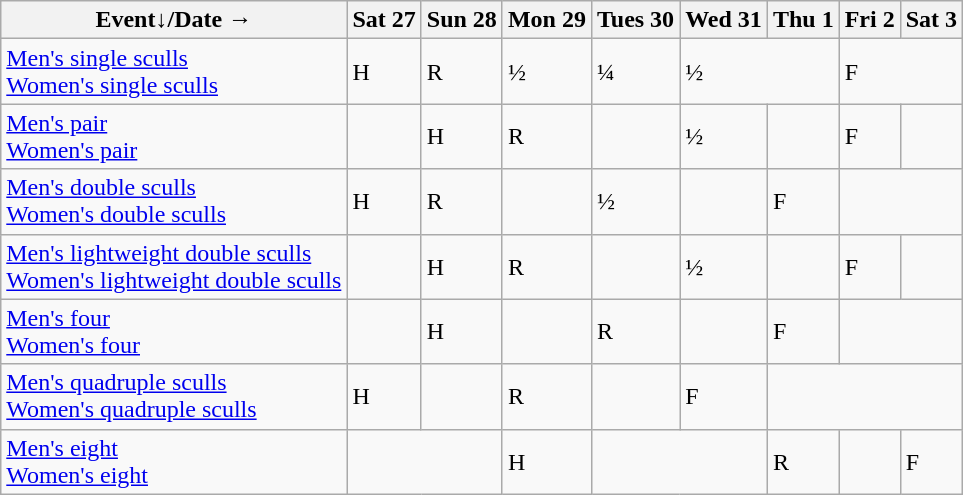<table class="wikitable olympic-schedule rowing">
<tr>
<th>Event↓/Date →</th>
<th>Sat 27</th>
<th>Sun 28</th>
<th>Mon 29</th>
<th>Tues 30</th>
<th>Wed 31</th>
<th>Thu 1</th>
<th>Fri 2</th>
<th>Sat 3</th>
</tr>
<tr>
<td class="event"><a href='#'>Men's single sculls</a><br><a href='#'>Women's single sculls</a></td>
<td class="heats">H</td>
<td class="repechage">R</td>
<td class="semifinals">½</td>
<td class="quarterfinals">¼</td>
<td colspan=2 class="semifinals">½</td>
<td colspan=2 class="final">F</td>
</tr>
<tr>
<td class="event"><a href='#'>Men's pair</a><br><a href='#'>Women's pair</a></td>
<td></td>
<td class="heats">H</td>
<td class="repechage">R</td>
<td></td>
<td class="semifinals">½</td>
<td></td>
<td class="final">F</td>
<td colspan=2></td>
</tr>
<tr>
<td class="event"><a href='#'>Men's double sculls</a><br><a href='#'>Women's double sculls</a></td>
<td class="heats">H</td>
<td class="repechage">R</td>
<td></td>
<td class="semifinals">½</td>
<td></td>
<td class="final">F</td>
<td colspan=2></td>
</tr>
<tr>
<td class="event"><a href='#'>Men's lightweight double sculls</a><br><a href='#'>Women's lightweight double sculls</a></td>
<td></td>
<td class="heats">H</td>
<td class="repechage">R</td>
<td></td>
<td class="semifinals">½</td>
<td></td>
<td class="final">F</td>
<td colspan=2></td>
</tr>
<tr>
<td class="event"><a href='#'>Men's four</a><br><a href='#'>Women's four</a></td>
<td></td>
<td class="heats">H</td>
<td></td>
<td class="repechage">R</td>
<td></td>
<td class="final">F</td>
<td colspan=2></td>
</tr>
<tr>
<td class="event"><a href='#'>Men's quadruple sculls</a><br><a href='#'>Women's quadruple sculls</a></td>
<td class="heats">H</td>
<td></td>
<td class="repechage">R</td>
<td></td>
<td class="final">F</td>
<td colspan=3></td>
</tr>
<tr>
<td class="event"><a href='#'>Men's eight</a><br><a href='#'>Women's eight</a></td>
<td colspan=2></td>
<td class="heats">H</td>
<td colspan=2></td>
<td class="repechage">R</td>
<td></td>
<td class="final">F</td>
</tr>
</table>
